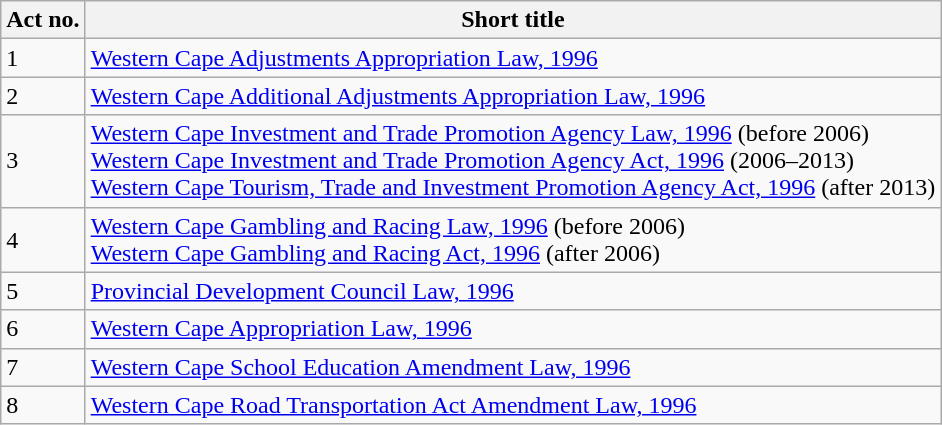<table class="wikitable">
<tr>
<th>Act no.</th>
<th>Short title</th>
</tr>
<tr>
<td>1</td>
<td><a href='#'>Western Cape Adjustments Appropriation Law, 1996</a></td>
</tr>
<tr>
<td>2</td>
<td><a href='#'>Western Cape Additional Adjustments Appropriation Law, 1996</a></td>
</tr>
<tr>
<td>3</td>
<td><a href='#'>Western Cape Investment and Trade Promotion Agency Law, 1996</a> (before 2006)<br><a href='#'>Western Cape Investment and Trade Promotion Agency Act, 1996</a> (2006–2013)<br><a href='#'>Western Cape Tourism, Trade and Investment Promotion Agency Act, 1996</a> (after 2013)</td>
</tr>
<tr>
<td>4</td>
<td><a href='#'>Western Cape Gambling and Racing Law, 1996</a> (before 2006)<br><a href='#'>Western Cape Gambling and Racing Act, 1996</a> (after 2006)</td>
</tr>
<tr>
<td>5</td>
<td><a href='#'>Provincial Development Council Law, 1996</a></td>
</tr>
<tr>
<td>6</td>
<td><a href='#'>Western Cape Appropriation Law, 1996</a></td>
</tr>
<tr>
<td>7</td>
<td><a href='#'>Western Cape School Education Amendment Law, 1996</a></td>
</tr>
<tr>
<td>8</td>
<td><a href='#'>Western Cape Road Transportation Act Amendment Law, 1996</a></td>
</tr>
</table>
